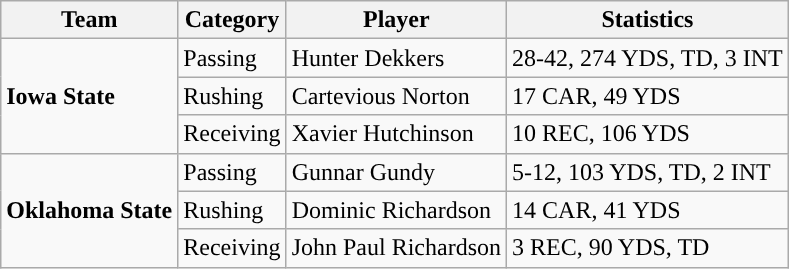<table class="wikitable" style="float: right;">
<tr>
<th>Team</th>
<th>Category</th>
<th>Player</th>
<th>Statistics</th>
</tr>
<tr>
<td rowspan=3><strong>Iowa State</strong></td>
<td>Passing</td>
<td>Hunter Dekkers</td>
<td>28-42, 274 YDS, TD, 3 INT</td>
</tr>
<tr>
<td>Rushing</td>
<td>Cartevious Norton</td>
<td>17 CAR, 49 YDS</td>
</tr>
<tr>
<td>Receiving</td>
<td>Xavier Hutchinson</td>
<td>10 REC, 106 YDS</td>
</tr>
<tr>
<td rowspan=3><strong>Oklahoma State</strong></td>
<td>Passing</td>
<td>Gunnar Gundy</td>
<td>5-12, 103 YDS, TD, 2 INT</td>
</tr>
<tr>
<td>Rushing</td>
<td>Dominic Richardson</td>
<td>14 CAR, 41 YDS</td>
</tr>
<tr>
<td>Receiving</td>
<td>John Paul Richardson</td>
<td>3 REC, 90 YDS, TD</td>
</tr>
</table>
